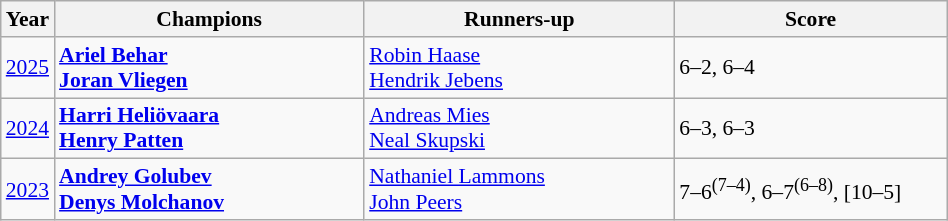<table class="wikitable" style="font-size:90%">
<tr>
<th>Year</th>
<th width="200">Champions</th>
<th width="200">Runners-up</th>
<th width="175">Score</th>
</tr>
<tr>
<td><a href='#'>2025</a></td>
<td> <strong><a href='#'>Ariel Behar</a></strong><br> <strong><a href='#'>Joran Vliegen</a></strong></td>
<td> <a href='#'>Robin Haase</a><br> <a href='#'>Hendrik Jebens</a></td>
<td>6–2, 6–4</td>
</tr>
<tr>
<td><a href='#'>2024</a></td>
<td> <strong><a href='#'>Harri Heliövaara</a></strong><br> <strong><a href='#'>Henry Patten</a></strong></td>
<td> <a href='#'>Andreas Mies</a><br> <a href='#'>Neal Skupski</a></td>
<td>6–3, 6–3</td>
</tr>
<tr>
<td><a href='#'>2023</a></td>
<td> <strong><a href='#'>Andrey Golubev</a></strong><br> <strong><a href='#'>Denys Molchanov</a></strong></td>
<td> <a href='#'>Nathaniel Lammons</a><br> <a href='#'>John Peers</a></td>
<td>7–6<sup>(7–4)</sup>, 6–7<sup>(6–8)</sup>, [10–5]</td>
</tr>
</table>
